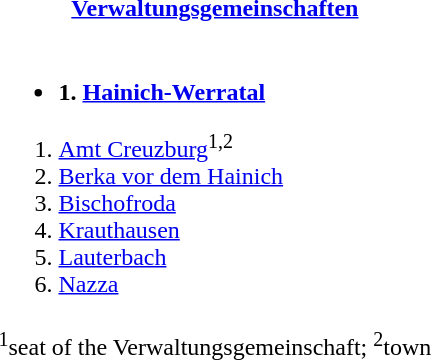<table>
<tr>
<th><a href='#'>Verwaltungsgemeinschaften</a></th>
</tr>
<tr>
<td><br><ul><li><strong>1. <a href='#'>Hainich-Werratal</a></strong></li></ul><ol><li><a href='#'>Amt Creuzburg</a><sup>1,2</sup></li><li><a href='#'>Berka vor dem Hainich</a></li><li><a href='#'>Bischofroda</a></li><li><a href='#'>Krauthausen</a></li><li><a href='#'>Lauterbach</a></li><li><a href='#'>Nazza</a></li></ol></td>
</tr>
<tr>
<td align=center><sup>1</sup>seat of the Verwaltungsgemeinschaft; <sup>2</sup>town</td>
</tr>
</table>
